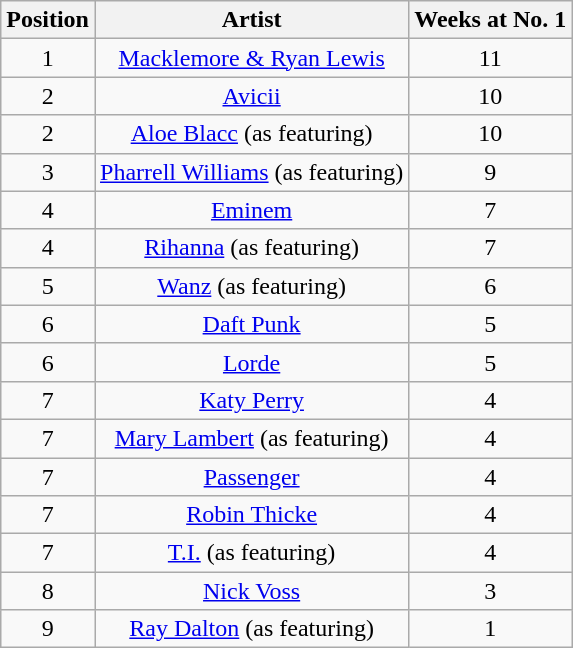<table class="wikitable">
<tr>
<th style="text-align: center;">Position</th>
<th style="text-align: center;">Artist</th>
<th style="text-align: center;">Weeks at No. 1</th>
</tr>
<tr>
<td style="text-align: center;">1</td>
<td style="text-align: center;"><a href='#'>Macklemore & Ryan Lewis</a></td>
<td style="text-align: center;">11</td>
</tr>
<tr>
<td style="text-align: center;">2</td>
<td style="text-align: center;"><a href='#'>Avicii</a></td>
<td style="text-align: center;">10</td>
</tr>
<tr>
<td style="text-align: center;">2</td>
<td style="text-align: center;"><a href='#'>Aloe Blacc</a> (as featuring)</td>
<td style="text-align: center;">10</td>
</tr>
<tr>
<td style="text-align: center;">3</td>
<td style="text-align: center;"><a href='#'>Pharrell Williams</a> (as featuring)</td>
<td style="text-align: center;">9</td>
</tr>
<tr>
<td style="text-align: center;">4</td>
<td style="text-align: center;"><a href='#'>Eminem</a></td>
<td style="text-align: center;">7</td>
</tr>
<tr>
<td style="text-align: center;">4</td>
<td style="text-align: center;"><a href='#'>Rihanna</a> (as featuring)</td>
<td style="text-align: center;">7</td>
</tr>
<tr>
<td style="text-align: center;">5</td>
<td style="text-align: center;"><a href='#'>Wanz</a> (as featuring)</td>
<td style="text-align: center;">6</td>
</tr>
<tr>
<td style="text-align: center;">6</td>
<td style="text-align: center;"><a href='#'>Daft Punk</a></td>
<td style="text-align: center;">5</td>
</tr>
<tr>
<td style="text-align: center;">6</td>
<td style="text-align: center;"><a href='#'>Lorde</a></td>
<td style="text-align: center;">5</td>
</tr>
<tr>
<td style="text-align: center;">7</td>
<td style="text-align: center;"><a href='#'>Katy Perry</a></td>
<td style="text-align: center;">4</td>
</tr>
<tr>
<td style="text-align: center;">7</td>
<td style="text-align: center;"><a href='#'>Mary Lambert</a> (as featuring)</td>
<td style="text-align: center;">4</td>
</tr>
<tr>
<td style="text-align: center;">7</td>
<td style="text-align: center;"><a href='#'>Passenger</a></td>
<td style="text-align: center;">4</td>
</tr>
<tr>
<td style="text-align: center;">7</td>
<td style="text-align: center;"><a href='#'>Robin Thicke</a></td>
<td style="text-align: center;">4</td>
</tr>
<tr>
<td style="text-align: center;">7</td>
<td style="text-align: center;"><a href='#'>T.I.</a> (as featuring)</td>
<td style="text-align: center;">4</td>
</tr>
<tr>
<td style="text-align: center;">8</td>
<td style="text-align: center;"><a href='#'>Nick Voss</a></td>
<td style="text-align: center;">3</td>
</tr>
<tr>
<td style="text-align: center;">9</td>
<td style="text-align: center;"><a href='#'>Ray Dalton</a> (as featuring)</td>
<td style="text-align: center;">1</td>
</tr>
</table>
